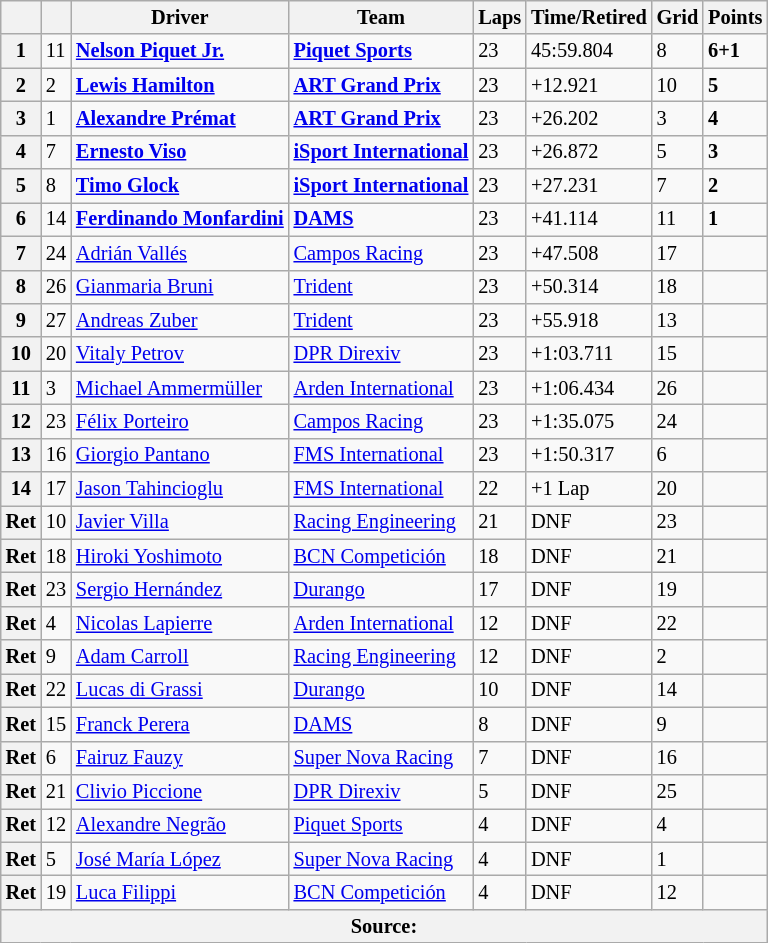<table class="wikitable" style="font-size:85%">
<tr>
<th></th>
<th></th>
<th>Driver</th>
<th>Team</th>
<th>Laps</th>
<th>Time/Retired</th>
<th>Grid</th>
<th>Points</th>
</tr>
<tr>
<th>1</th>
<td>11</td>
<td> <strong><a href='#'>Nelson Piquet Jr.</a></strong></td>
<td><strong><a href='#'>Piquet Sports</a></strong></td>
<td>23</td>
<td>45:59.804</td>
<td>8</td>
<td><strong>6+1</strong></td>
</tr>
<tr>
<th>2</th>
<td>2</td>
<td> <strong><a href='#'>Lewis Hamilton</a></strong></td>
<td><strong><a href='#'>ART Grand Prix</a></strong></td>
<td>23</td>
<td>+12.921</td>
<td>10</td>
<td><strong>5</strong></td>
</tr>
<tr>
<th>3</th>
<td>1</td>
<td> <strong><a href='#'>Alexandre Prémat</a></strong></td>
<td><strong><a href='#'>ART Grand Prix</a></strong></td>
<td>23</td>
<td>+26.202</td>
<td>3</td>
<td><strong>4</strong></td>
</tr>
<tr>
<th>4</th>
<td>7</td>
<td> <strong><a href='#'>Ernesto Viso</a></strong></td>
<td><strong><a href='#'>iSport International</a></strong></td>
<td>23</td>
<td>+26.872</td>
<td>5</td>
<td><strong>3</strong></td>
</tr>
<tr>
<th>5</th>
<td>8</td>
<td> <strong><a href='#'>Timo Glock</a></strong></td>
<td><strong><a href='#'>iSport International</a></strong></td>
<td>23</td>
<td>+27.231</td>
<td>7</td>
<td><strong>2</strong></td>
</tr>
<tr>
<th>6</th>
<td>14</td>
<td> <strong><a href='#'>Ferdinando Monfardini</a></strong></td>
<td><strong><a href='#'>DAMS</a></strong></td>
<td>23</td>
<td>+41.114</td>
<td>11</td>
<td><strong>1</strong></td>
</tr>
<tr>
<th>7</th>
<td>24</td>
<td> <a href='#'>Adrián Vallés</a></td>
<td><a href='#'>Campos Racing</a></td>
<td>23</td>
<td>+47.508</td>
<td>17</td>
<td></td>
</tr>
<tr>
<th>8</th>
<td>26</td>
<td> <a href='#'>Gianmaria Bruni</a></td>
<td><a href='#'>Trident</a></td>
<td>23</td>
<td>+50.314</td>
<td>18</td>
<td></td>
</tr>
<tr>
<th>9</th>
<td>27</td>
<td> <a href='#'>Andreas Zuber</a></td>
<td><a href='#'>Trident</a></td>
<td>23</td>
<td>+55.918</td>
<td>13</td>
<td></td>
</tr>
<tr>
<th>10</th>
<td>20</td>
<td> <a href='#'>Vitaly Petrov</a></td>
<td><a href='#'>DPR Direxiv</a></td>
<td>23</td>
<td>+1:03.711</td>
<td>15</td>
<td></td>
</tr>
<tr>
<th>11</th>
<td>3</td>
<td> <a href='#'>Michael Ammermüller</a></td>
<td><a href='#'>Arden International</a></td>
<td>23</td>
<td>+1:06.434</td>
<td>26</td>
<td></td>
</tr>
<tr>
<th>12</th>
<td>23</td>
<td> <a href='#'>Félix Porteiro</a></td>
<td><a href='#'>Campos Racing</a></td>
<td>23</td>
<td>+1:35.075</td>
<td>24</td>
<td></td>
</tr>
<tr>
<th>13</th>
<td>16</td>
<td> <a href='#'>Giorgio Pantano</a></td>
<td><a href='#'>FMS International</a></td>
<td>23</td>
<td>+1:50.317</td>
<td>6</td>
<td></td>
</tr>
<tr>
<th>14</th>
<td>17</td>
<td> <a href='#'>Jason Tahincioglu</a></td>
<td><a href='#'>FMS International</a></td>
<td>22</td>
<td>+1 Lap</td>
<td>20</td>
<td></td>
</tr>
<tr>
<th>Ret</th>
<td>10</td>
<td> <a href='#'>Javier Villa</a></td>
<td><a href='#'>Racing Engineering</a></td>
<td>21</td>
<td>DNF</td>
<td>23</td>
<td></td>
</tr>
<tr>
<th>Ret</th>
<td>18</td>
<td> <a href='#'>Hiroki Yoshimoto</a></td>
<td><a href='#'>BCN Competición</a></td>
<td>18</td>
<td>DNF</td>
<td>21</td>
<td></td>
</tr>
<tr>
<th>Ret</th>
<td>23</td>
<td> <a href='#'>Sergio Hernández</a></td>
<td><a href='#'>Durango</a></td>
<td>17</td>
<td>DNF</td>
<td>19</td>
<td></td>
</tr>
<tr>
<th>Ret</th>
<td>4</td>
<td> <a href='#'>Nicolas Lapierre</a></td>
<td><a href='#'>Arden International</a></td>
<td>12</td>
<td>DNF</td>
<td>22</td>
<td></td>
</tr>
<tr>
<th>Ret</th>
<td>9</td>
<td> <a href='#'>Adam Carroll</a></td>
<td><a href='#'>Racing Engineering</a></td>
<td>12</td>
<td>DNF</td>
<td>2</td>
<td></td>
</tr>
<tr>
<th>Ret</th>
<td>22</td>
<td> <a href='#'>Lucas di Grassi</a></td>
<td><a href='#'>Durango</a></td>
<td>10</td>
<td>DNF</td>
<td>14</td>
<td></td>
</tr>
<tr>
<th>Ret</th>
<td>15</td>
<td> <a href='#'>Franck Perera</a></td>
<td><a href='#'>DAMS</a></td>
<td>8</td>
<td>DNF</td>
<td>9</td>
<td></td>
</tr>
<tr>
<th>Ret</th>
<td>6</td>
<td> <a href='#'>Fairuz Fauzy</a></td>
<td><a href='#'>Super Nova Racing</a></td>
<td>7</td>
<td>DNF</td>
<td>16</td>
<td></td>
</tr>
<tr>
<th>Ret</th>
<td>21</td>
<td> <a href='#'>Clivio Piccione</a></td>
<td><a href='#'>DPR Direxiv</a></td>
<td>5</td>
<td>DNF</td>
<td>25</td>
<td></td>
</tr>
<tr>
<th>Ret</th>
<td>12</td>
<td> <a href='#'>Alexandre Negrão</a></td>
<td><a href='#'>Piquet Sports</a></td>
<td>4</td>
<td>DNF</td>
<td>4</td>
<td></td>
</tr>
<tr>
<th>Ret</th>
<td>5</td>
<td> <a href='#'>José María López</a></td>
<td><a href='#'>Super Nova Racing</a></td>
<td>4</td>
<td>DNF</td>
<td>1</td>
<td></td>
</tr>
<tr>
<th>Ret</th>
<td>19</td>
<td> <a href='#'>Luca Filippi</a></td>
<td><a href='#'>BCN Competición</a></td>
<td>4</td>
<td>DNF</td>
<td>12</td>
<td></td>
</tr>
<tr>
<th colspan="8">Source:</th>
</tr>
</table>
